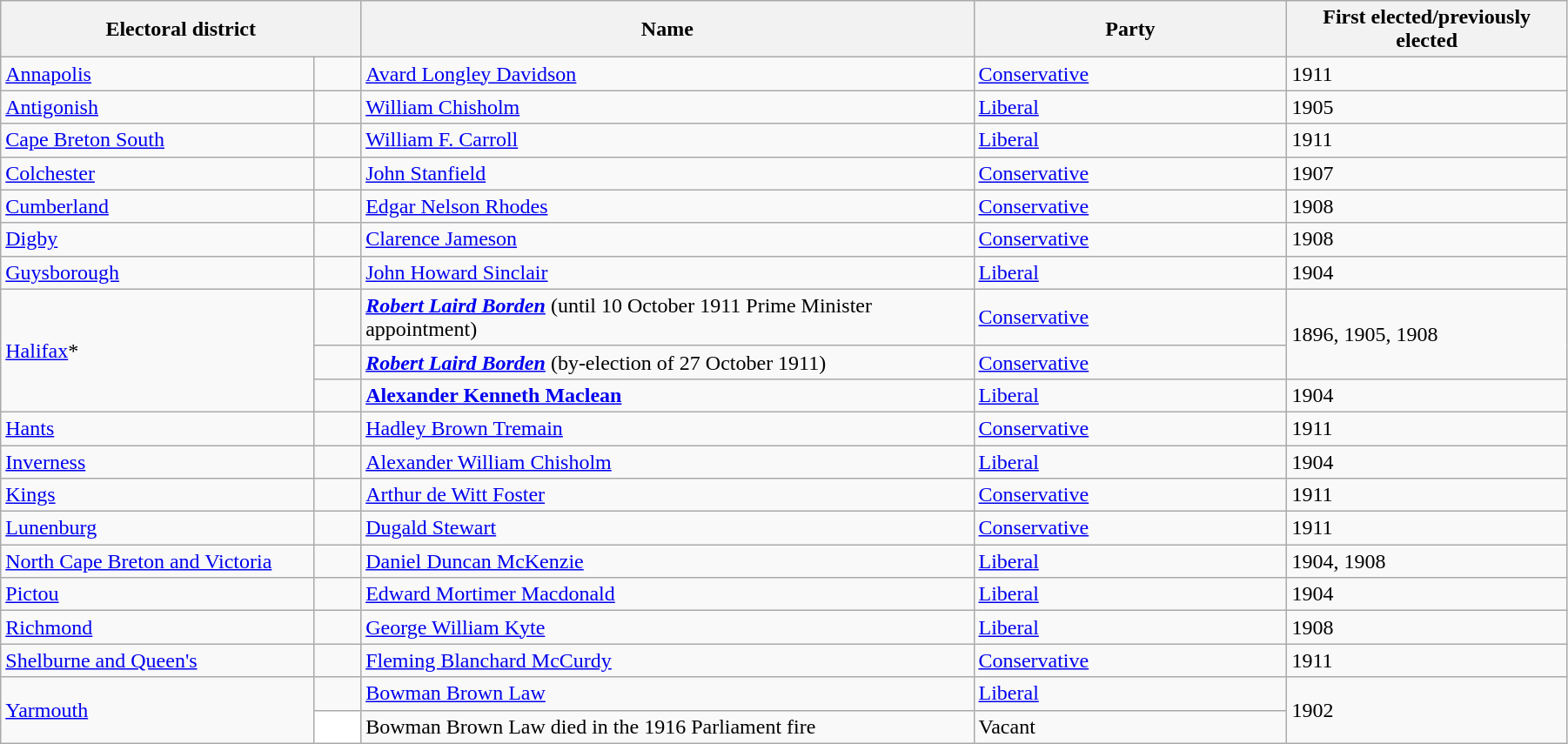<table class="wikitable" width=95%>
<tr>
<th colspan=2 width=23%>Electoral district</th>
<th>Name</th>
<th width=20%>Party</th>
<th>First elected/previously elected</th>
</tr>
<tr>
<td width=20%><a href='#'>Annapolis</a></td>
<td></td>
<td><a href='#'>Avard Longley Davidson</a></td>
<td><a href='#'>Conservative</a></td>
<td>1911</td>
</tr>
<tr>
<td><a href='#'>Antigonish</a></td>
<td></td>
<td><a href='#'>William Chisholm</a></td>
<td><a href='#'>Liberal</a></td>
<td>1905</td>
</tr>
<tr>
<td><a href='#'>Cape Breton South</a></td>
<td></td>
<td><a href='#'>William F. Carroll</a></td>
<td><a href='#'>Liberal</a></td>
<td>1911</td>
</tr>
<tr>
<td><a href='#'>Colchester</a></td>
<td></td>
<td><a href='#'>John Stanfield</a></td>
<td><a href='#'>Conservative</a></td>
<td>1907</td>
</tr>
<tr>
<td><a href='#'>Cumberland</a></td>
<td></td>
<td><a href='#'>Edgar Nelson Rhodes</a> </td>
<td><a href='#'>Conservative</a></td>
<td>1908</td>
</tr>
<tr>
<td><a href='#'>Digby</a></td>
<td></td>
<td><a href='#'>Clarence Jameson</a></td>
<td><a href='#'>Conservative</a></td>
<td>1908</td>
</tr>
<tr>
<td><a href='#'>Guysborough</a></td>
<td></td>
<td><a href='#'>John Howard Sinclair</a></td>
<td><a href='#'>Liberal</a></td>
<td>1904</td>
</tr>
<tr>
<td rowspan=3><a href='#'>Halifax</a>*</td>
<td></td>
<td><strong><em><a href='#'>Robert Laird Borden</a></em></strong> (until 10 October 1911 Prime Minister appointment)</td>
<td><a href='#'>Conservative</a></td>
<td rowspan=2>1896, 1905, 1908</td>
</tr>
<tr>
<td></td>
<td><strong><em><a href='#'>Robert Laird Borden</a></em></strong> (by-election of 27 October 1911)</td>
<td><a href='#'>Conservative</a></td>
</tr>
<tr>
<td></td>
<td><strong><a href='#'>Alexander Kenneth Maclean</a></strong></td>
<td><a href='#'>Liberal</a></td>
<td>1904</td>
</tr>
<tr>
<td><a href='#'>Hants</a></td>
<td></td>
<td><a href='#'>Hadley Brown Tremain</a></td>
<td><a href='#'>Conservative</a></td>
<td>1911</td>
</tr>
<tr>
<td><a href='#'>Inverness</a></td>
<td></td>
<td><a href='#'>Alexander William Chisholm</a></td>
<td><a href='#'>Liberal</a></td>
<td>1904</td>
</tr>
<tr>
<td><a href='#'>Kings</a></td>
<td></td>
<td><a href='#'>Arthur de Witt Foster</a></td>
<td><a href='#'>Conservative</a></td>
<td>1911</td>
</tr>
<tr>
<td><a href='#'>Lunenburg</a></td>
<td></td>
<td><a href='#'>Dugald Stewart</a></td>
<td><a href='#'>Conservative</a></td>
<td>1911</td>
</tr>
<tr>
<td><a href='#'>North Cape Breton and Victoria</a></td>
<td></td>
<td><a href='#'>Daniel Duncan McKenzie</a></td>
<td><a href='#'>Liberal</a></td>
<td>1904, 1908</td>
</tr>
<tr>
<td><a href='#'>Pictou</a></td>
<td></td>
<td><a href='#'>Edward Mortimer Macdonald</a></td>
<td><a href='#'>Liberal</a></td>
<td>1904</td>
</tr>
<tr>
<td><a href='#'>Richmond</a></td>
<td></td>
<td><a href='#'>George William Kyte</a></td>
<td><a href='#'>Liberal</a></td>
<td>1908</td>
</tr>
<tr>
<td><a href='#'>Shelburne and Queen's</a></td>
<td></td>
<td><a href='#'>Fleming Blanchard McCurdy</a> </td>
<td><a href='#'>Conservative</a></td>
<td>1911</td>
</tr>
<tr>
<td rowspan=2><a href='#'>Yarmouth</a></td>
<td></td>
<td><a href='#'>Bowman Brown Law</a></td>
<td><a href='#'>Liberal</a></td>
<td rowspan=2>1902</td>
</tr>
<tr>
<td bgcolor=white></td>
<td>Bowman Brown Law died in the 1916 Parliament fire</td>
<td>Vacant</td>
</tr>
</table>
